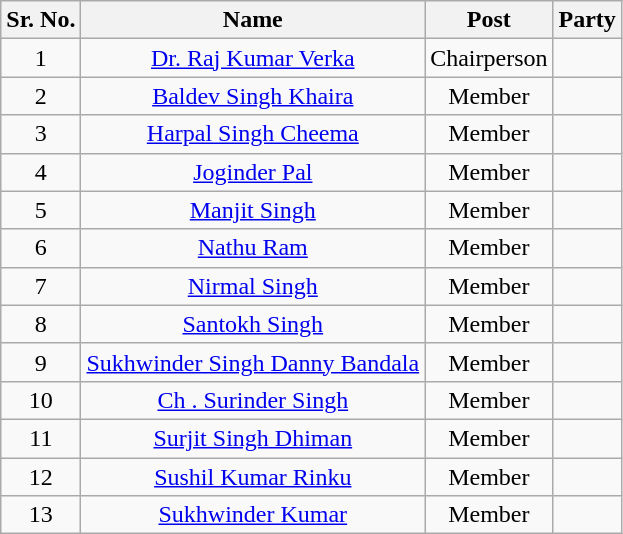<table class="wikitable">
<tr>
<th>Sr. No.</th>
<th>Name</th>
<th>Post</th>
<th colspan="2">Party</th>
</tr>
<tr align="center">
<td>1</td>
<td><a href='#'>Dr. Raj Kumar Verka</a></td>
<td>Chairperson</td>
<td></td>
</tr>
<tr align="center">
<td>2</td>
<td><a href='#'>Baldev Singh Khaira</a></td>
<td>Member</td>
<td></td>
</tr>
<tr align="center">
<td>3</td>
<td><a href='#'>Harpal Singh Cheema</a></td>
<td>Member</td>
<td></td>
</tr>
<tr align="center">
<td>4</td>
<td><a href='#'>Joginder Pal</a></td>
<td>Member</td>
<td></td>
</tr>
<tr align="center">
<td>5</td>
<td><a href='#'>Manjit Singh</a></td>
<td>Member</td>
<td></td>
</tr>
<tr align="center">
<td>6</td>
<td><a href='#'>Nathu Ram</a></td>
<td>Member</td>
<td></td>
</tr>
<tr align="center">
<td>7</td>
<td><a href='#'>Nirmal Singh</a></td>
<td>Member</td>
<td></td>
</tr>
<tr align="center">
<td>8</td>
<td><a href='#'>Santokh Singh</a></td>
<td>Member</td>
<td></td>
</tr>
<tr align="center">
<td>9</td>
<td><a href='#'>Sukhwinder Singh Danny Bandala</a></td>
<td>Member</td>
<td></td>
</tr>
<tr align="center">
<td>10</td>
<td><a href='#'>Ch . Surinder Singh</a></td>
<td>Member</td>
<td></td>
</tr>
<tr align="center">
<td>11</td>
<td><a href='#'>Surjit Singh Dhiman</a></td>
<td>Member</td>
<td></td>
</tr>
<tr align="center">
<td>12</td>
<td><a href='#'>Sushil Kumar Rinku</a></td>
<td>Member</td>
<td></td>
</tr>
<tr align="center">
<td>13</td>
<td><a href='#'>Sukhwinder Kumar</a></td>
<td>Member</td>
<td></td>
</tr>
</table>
